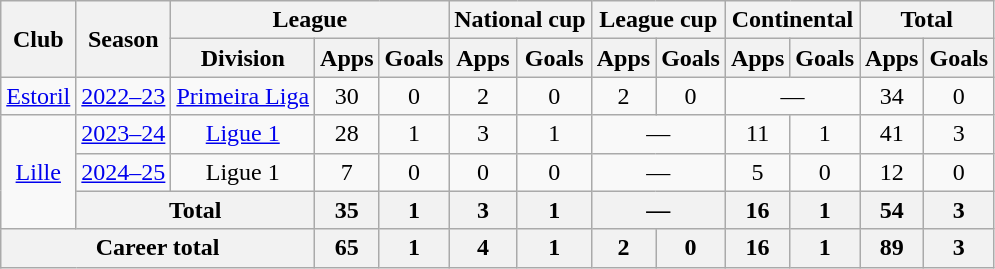<table class="wikitable" style="text-align: center">
<tr>
<th rowspan="2">Club</th>
<th rowspan="2">Season</th>
<th colspan="3">League</th>
<th colspan="2">National cup</th>
<th colspan="2">League cup</th>
<th colspan="2">Continental</th>
<th colspan="2">Total</th>
</tr>
<tr>
<th>Division</th>
<th>Apps</th>
<th>Goals</th>
<th>Apps</th>
<th>Goals</th>
<th>Apps</th>
<th>Goals</th>
<th>Apps</th>
<th>Goals</th>
<th>Apps</th>
<th>Goals</th>
</tr>
<tr>
<td><a href='#'>Estoril</a></td>
<td><a href='#'>2022–23</a></td>
<td><a href='#'>Primeira Liga</a></td>
<td>30</td>
<td>0</td>
<td>2</td>
<td>0</td>
<td>2</td>
<td>0</td>
<td colspan="2">—</td>
<td>34</td>
<td>0</td>
</tr>
<tr>
<td rowspan="3"><a href='#'>Lille</a></td>
<td><a href='#'>2023–24</a></td>
<td><a href='#'>Ligue 1</a></td>
<td>28</td>
<td>1</td>
<td>3</td>
<td>1</td>
<td colspan="2">—</td>
<td>11</td>
<td>1</td>
<td>41</td>
<td>3</td>
</tr>
<tr>
<td><a href='#'>2024–25</a></td>
<td>Ligue 1</td>
<td>7</td>
<td>0</td>
<td>0</td>
<td>0</td>
<td colspan="2">—</td>
<td>5</td>
<td>0</td>
<td>12</td>
<td>0</td>
</tr>
<tr>
<th colspan="2">Total</th>
<th>35</th>
<th>1</th>
<th>3</th>
<th>1</th>
<th colspan="2">—</th>
<th>16</th>
<th>1</th>
<th>54</th>
<th>3</th>
</tr>
<tr>
<th colspan="3">Career total</th>
<th>65</th>
<th>1</th>
<th>4</th>
<th>1</th>
<th>2</th>
<th>0</th>
<th>16</th>
<th>1</th>
<th>89</th>
<th>3</th>
</tr>
</table>
